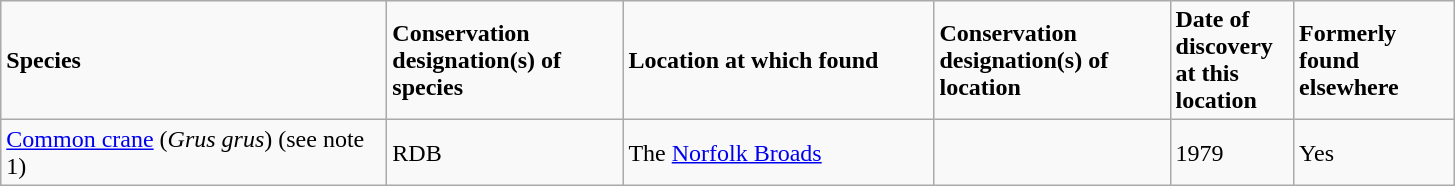<table class="wikitable">
<tr>
<td style="width:250px"><strong>Species</strong></td>
<td style="width:150px"><strong>Conservation designation(s) of species</strong></td>
<td style="width:200px"><strong>Location at which found</strong></td>
<td style="width:150px"><strong>Conservation designation(s) of location</strong></td>
<td style="width:75px"><strong>Date of discovery at this location</strong></td>
<td style="width:100px"><strong>Formerly found elsewhere</strong></td>
</tr>
<tr>
<td><a href='#'>Common crane</a> (<em>Grus grus</em>) (see note 1)</td>
<td>RDB</td>
<td>The <a href='#'>Norfolk Broads</a></td>
<td></td>
<td>1979</td>
<td>Yes</td>
</tr>
</table>
